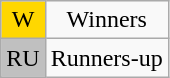<table class="wikitable" style="text-align:center">
<tr>
<td style=background:gold>W</td>
<td>Winners</td>
</tr>
<tr>
<td style=background:silver>RU</td>
<td>Runners-up</td>
</tr>
</table>
